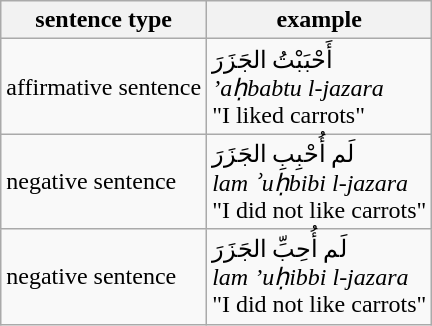<table class="wikitable">
<tr>
<th>sentence type</th>
<th>example</th>
</tr>
<tr>
<td>affirmative sentence</td>
<td>أَحْبَبْتُ الجَزَرَ<br><em>’aḥbabtu l-jazara</em><br>"I liked carrots"</td>
</tr>
<tr>
<td>negative sentence</td>
<td>لَم أُحْبِبِ الجَزَرَ<br><em>lam ʾuḥbibi l-jazara</em><br>"I did not like carrots"</td>
</tr>
<tr>
<td>negative sentence</td>
<td>لَم أُحِبِّ الجَزَرَ<br><em>lam ’uḥibbi l-jazara</em><br>"I did not like carrots"</td>
</tr>
</table>
